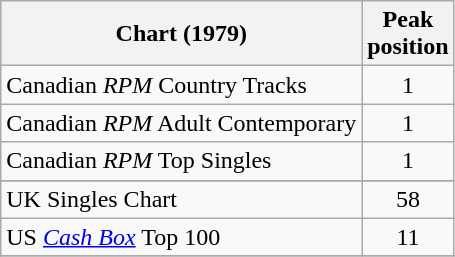<table class="wikitable sortable">
<tr>
<th>Chart (1979)</th>
<th>Peak<br>position</th>
</tr>
<tr>
<td>Canadian <em>RPM</em> Country Tracks</td>
<td align="center">1</td>
</tr>
<tr>
<td>Canadian <em>RPM</em> Adult Contemporary</td>
<td align="center">1</td>
</tr>
<tr>
<td>Canadian <em>RPM</em> Top Singles </td>
<td align="center">1</td>
</tr>
<tr>
</tr>
<tr>
</tr>
<tr>
</tr>
<tr>
<td>UK Singles Chart</td>
<td align="center">58</td>
</tr>
<tr>
<td>US <em><a href='#'>Cash Box</a></em> Top 100 </td>
<td style="text-align:center;">11</td>
</tr>
<tr>
</tr>
</table>
